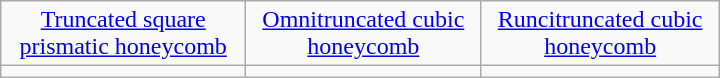<table class=wikitable width=480>
<tr align=center>
<td><a href='#'>Truncated square prismatic honeycomb</a><br></td>
<td><a href='#'>Omnitruncated cubic honeycomb</a><br></td>
<td><a href='#'>Runcitruncated cubic honeycomb</a><br></td>
</tr>
<tr align=center>
<td></td>
<td></td>
<td></td>
</tr>
</table>
